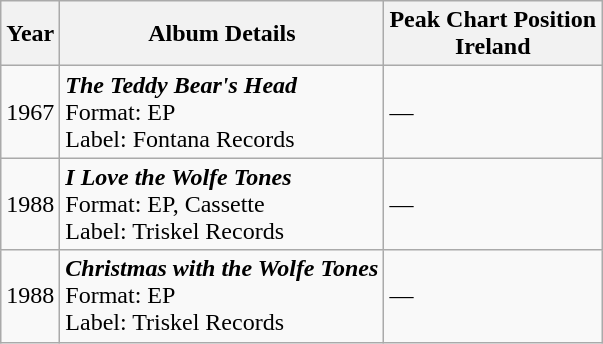<table class="wikitable" border="1">
<tr>
<th>Year</th>
<th>Album Details</th>
<th>Peak Chart Position<br>Ireland</th>
</tr>
<tr>
<td>1967</td>
<td><strong><em>The Teddy Bear's Head</em></strong><br>Format: EP<br>Label: Fontana Records</td>
<td>—</td>
</tr>
<tr>
<td>1988</td>
<td><strong><em>I Love the Wolfe Tones</em></strong><br>Format: EP, Cassette<br>Label: Triskel Records</td>
<td>—</td>
</tr>
<tr>
<td>1988</td>
<td><strong><em>Christmas with the Wolfe Tones</em></strong><br>Format: EP<br>Label: Triskel Records</td>
<td>—</td>
</tr>
</table>
